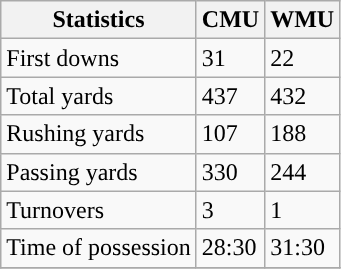<table class="wikitable">
<tr>
<th>Statistics</th>
<th>CMU</th>
<th>WMU</th>
</tr>
<tr>
<td>First downs</td>
<td>31</td>
<td>22</td>
</tr>
<tr>
<td>Total yards</td>
<td>437</td>
<td>432</td>
</tr>
<tr>
<td>Rushing yards</td>
<td>107</td>
<td>188</td>
</tr>
<tr>
<td>Passing yards</td>
<td>330</td>
<td>244</td>
</tr>
<tr>
<td>Turnovers</td>
<td>3</td>
<td>1</td>
</tr>
<tr>
<td>Time of possession</td>
<td>28:30</td>
<td>31:30</td>
</tr>
<tr>
</tr>
</table>
